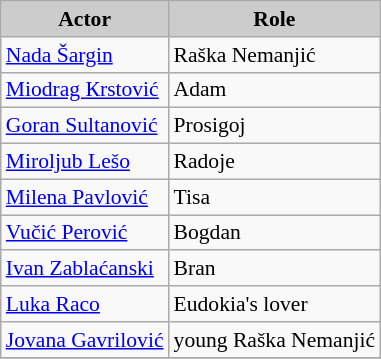<table class="wikitable" style="font-size:90%;">
<tr>
<th style="background:#ccc;">Actor</th>
<th style="background:#ccc;">Role</th>
</tr>
<tr>
<td><a href='#'>Nada Šargin</a></td>
<td>Raška Nemanjić</td>
</tr>
<tr>
<td><a href='#'>Miodrag Кrstović</a></td>
<td>Adam</td>
</tr>
<tr>
<td><a href='#'>Goran Sultanović</a></td>
<td>Prosigoj</td>
</tr>
<tr>
<td><a href='#'>Miroljub Lešo</a></td>
<td>Radoje</td>
</tr>
<tr>
<td><a href='#'>Milena Pavlović</a></td>
<td>Tisa</td>
</tr>
<tr>
<td><a href='#'>Vučić Perović</a></td>
<td>Bogdan</td>
</tr>
<tr>
<td><a href='#'>Ivan Zablaćanski</a></td>
<td>Bran</td>
</tr>
<tr>
<td><a href='#'>Luka Raco</a></td>
<td>Eudokia's lover</td>
</tr>
<tr>
<td><a href='#'>Jovana Gavrilović</a></td>
<td>young Raška Nemanjić</td>
</tr>
<tr>
</tr>
</table>
